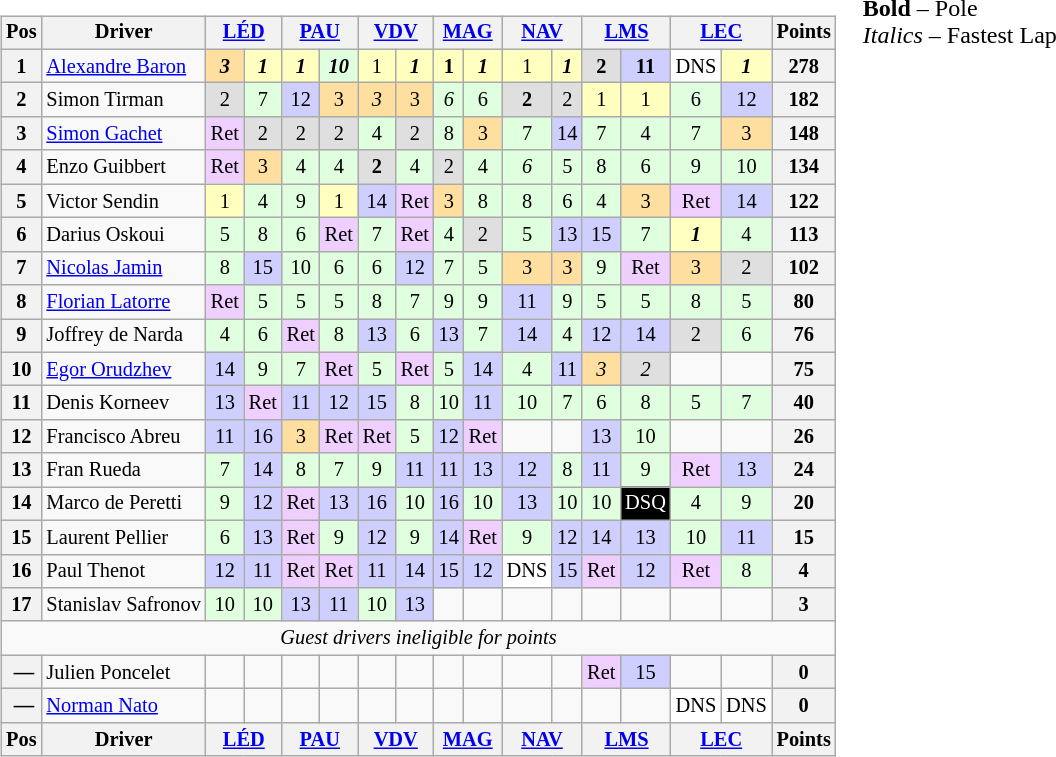<table>
<tr>
<td><br><table class="wikitable" style="font-size:85%; text-align:center">
<tr style="background:#f9f9f9" valign="top">
<th valign="middle">Pos</th>
<th valign="middle">Driver</th>
<th colspan=2><a href='#'>LÉD</a><br></th>
<th colspan=2><a href='#'>PAU</a><br></th>
<th colspan=2><a href='#'>VDV</a><br></th>
<th colspan=2><a href='#'>MAG</a><br></th>
<th colspan=2><a href='#'>NAV</a><br></th>
<th colspan=2><a href='#'>LMS</a><br></th>
<th colspan=2><a href='#'>LEC</a><br></th>
<th valign="middle">Points</th>
</tr>
<tr>
<th>1</th>
<td align=left> <a href='#'>Alexandre Baron</a></td>
<td style="background:#FFDF9F;"><strong><em>3</em></strong></td>
<td style="background:#FFFFBF;"><strong><em>1</em></strong></td>
<td style="background:#FFFFBF;"><strong><em>1</em></strong></td>
<td style="background:#DFFFDF;"><strong><em>10</em></strong></td>
<td style="background:#FFFFBF;">1</td>
<td style="background:#FFFFBF;"><strong><em>1</em></strong></td>
<td style="background:#FFFFBF;"><strong>1</strong></td>
<td style="background:#FFFFBF;"><strong><em>1</em></strong></td>
<td style="background:#FFFFBF;">1</td>
<td style="background:#FFFFBF;"><strong><em>1</em></strong></td>
<td style="background:#DFDFDF;"><strong>2</strong></td>
<td style="background:#CFCFFF;"><strong>11</strong></td>
<td style="background:#FFFFFF;">DNS</td>
<td style="background:#FFFFBF;"><strong><em>1</em></strong></td>
<th>278</th>
</tr>
<tr>
<th>2</th>
<td align=left> Simon Tirman</td>
<td style="background:#DFDFDF;">2</td>
<td style="background:#DFFFDF;">7</td>
<td style="background:#CFCFFF;">12</td>
<td style="background:#FFDF9F;">3</td>
<td style="background:#FFDF9F;"><em>3</em></td>
<td style="background:#FFDF9F;">3</td>
<td style="background:#DFFFDF;"><em>6</em></td>
<td style="background:#DFFFDF;">6</td>
<td style="background:#DFDFDF;"><strong>2</strong></td>
<td style="background:#DFDFDF;">2</td>
<td style="background:#FFFFBF;">1</td>
<td style="background:#FFFFBF;">1</td>
<td style="background:#DFFFDF;">6</td>
<td style="background:#CFCFFF;">12</td>
<th>182</th>
</tr>
<tr>
<th>3</th>
<td align=left> <a href='#'>Simon Gachet</a></td>
<td style="background:#EFCFFF;">Ret</td>
<td style="background:#DFDFDF;">2</td>
<td style="background:#DFDFDF;">2</td>
<td style="background:#DFDFDF;">2</td>
<td style="background:#DFFFDF;">4</td>
<td style="background:#DFDFDF;">2</td>
<td style="background:#DFFFDF;">8</td>
<td style="background:#FFDF9F;">3</td>
<td style="background:#DFFFDF;">7</td>
<td style="background:#CFCFFF;">14</td>
<td style="background:#DFFFDF;">7</td>
<td style="background:#DFFFDF;">4</td>
<td style="background:#DFFFDF;">7</td>
<td style="background:#FFDF9F;">3</td>
<th>148</th>
</tr>
<tr>
<th>4</th>
<td align=left> Enzo Guibbert</td>
<td style="background:#EFCFFF;">Ret</td>
<td style="background:#FFDF9F;">3</td>
<td style="background:#DFFFDF;">4</td>
<td style="background:#DFFFDF;">4</td>
<td style="background:#DFDFDF;"><strong>2</strong></td>
<td style="background:#DFFFDF;">4</td>
<td style="background:#DFDFDF;">2</td>
<td style="background:#DFFFDF;">4</td>
<td style="background:#DFFFDF;"><em>6</em></td>
<td style="background:#DFFFDF;">5</td>
<td style="background:#DFFFDF;">8</td>
<td style="background:#DFFFDF;">6</td>
<td style="background:#DFFFDF;">9</td>
<td style="background:#DFFFDF;">10</td>
<th>134</th>
</tr>
<tr>
<th>5</th>
<td align=left> Victor Sendin</td>
<td style="background:#FFFFBF;">1</td>
<td style="background:#DFFFDF;">4</td>
<td style="background:#DFFFDF;">9</td>
<td style="background:#FFFFBF;">1</td>
<td style="background:#CFCFFF;">14</td>
<td style="background:#EFCFFF;">Ret</td>
<td style="background:#FFDF9F;">3</td>
<td style="background:#DFFFDF;">8</td>
<td style="background:#DFFFDF;">8</td>
<td style="background:#DFFFDF;">6</td>
<td style="background:#DFFFDF;">4</td>
<td style="background:#FFDF9F;">3</td>
<td style="background:#EFCFFF;">Ret</td>
<td style="background:#CFCFFF;">14</td>
<th>122</th>
</tr>
<tr>
<th>6</th>
<td align=left> Darius Oskoui</td>
<td style="background:#DFFFDF;">5</td>
<td style="background:#DFFFDF;">8</td>
<td style="background:#DFFFDF;">6</td>
<td style="background:#EFCFFF;">Ret</td>
<td style="background:#DFFFDF;">7</td>
<td style="background:#EFCFFF;">Ret</td>
<td style="background:#DFFFDF;">4</td>
<td style="background:#DFDFDF;">2</td>
<td style="background:#DFFFDF;">5</td>
<td style="background:#CFCFFF;">13</td>
<td style="background:#CFCFFF;">15</td>
<td style="background:#DFFFDF;">7</td>
<td style="background:#FFFFBF;"><strong><em>1</em></strong></td>
<td style="background:#DFFFDF;">4</td>
<th>113</th>
</tr>
<tr>
<th>7</th>
<td align=left> <a href='#'>Nicolas Jamin</a></td>
<td style="background:#DFFFDF;">8</td>
<td style="background:#CFCFFF;">15</td>
<td style="background:#DFFFDF;">10</td>
<td style="background:#DFFFDF;">6</td>
<td style="background:#DFFFDF;">6</td>
<td style="background:#CFCFFF;">12</td>
<td style="background:#DFFFDF;">7</td>
<td style="background:#DFFFDF;">5</td>
<td style="background:#FFDF9F;">3</td>
<td style="background:#FFDF9F;">3</td>
<td style="background:#DFFFDF;">9</td>
<td style="background:#EFCFFF;">Ret</td>
<td style="background:#FFDF9F;">3</td>
<td style="background:#DFDFDF;">2</td>
<th>102</th>
</tr>
<tr>
<th>8</th>
<td align=left> <a href='#'>Florian Latorre</a></td>
<td style="background:#EFCFFF;">Ret</td>
<td style="background:#DFFFDF;">5</td>
<td style="background:#DFFFDF;">5</td>
<td style="background:#DFFFDF;">5</td>
<td style="background:#DFFFDF;">8</td>
<td style="background:#DFFFDF;">7</td>
<td style="background:#DFFFDF;">9</td>
<td style="background:#DFFFDF;">9</td>
<td style="background:#CFCFFF;">11</td>
<td style="background:#DFFFDF;">9</td>
<td style="background:#DFFFDF;">5</td>
<td style="background:#DFFFDF;">5</td>
<td style="background:#DFFFDF;">8</td>
<td style="background:#DFFFDF;">5</td>
<th>80</th>
</tr>
<tr>
<th>9</th>
<td align=left> Joffrey de Narda</td>
<td style="background:#DFFFDF;">4</td>
<td style="background:#DFFFDF;">6</td>
<td style="background:#EFCFFF;">Ret</td>
<td style="background:#DFFFDF;">8</td>
<td style="background:#CFCFFF;">13</td>
<td style="background:#DFFFDF;">6</td>
<td style="background:#CFCFFF;">13</td>
<td style="background:#DFFFDF;">7</td>
<td style="background:#CFCFFF;">14</td>
<td style="background:#DFFFDF;">4</td>
<td style="background:#CFCFFF;">12</td>
<td style="background:#CFCFFF;">14</td>
<td style="background:#DFDFDF;">2</td>
<td style="background:#DFFFDF;">6</td>
<th>76</th>
</tr>
<tr>
<th>10</th>
<td align=left> <a href='#'>Egor Orudzhev</a></td>
<td style="background:#CFCFFF;">14</td>
<td style="background:#DFFFDF;">9</td>
<td style="background:#DFFFDF;">7</td>
<td style="background:#EFCFFF;">Ret</td>
<td style="background:#DFFFDF;">5</td>
<td style="background:#EFCFFF;">Ret</td>
<td style="background:#DFFFDF;">5</td>
<td style="background:#CFCFFF;">14</td>
<td style="background:#DFFFDF;">4</td>
<td style="background:#CFCFFF;">11</td>
<td style="background:#FFDF9F;"><em>3</em></td>
<td style="background:#DFDFDF;"><em>2</em></td>
<td></td>
<td></td>
<th>75</th>
</tr>
<tr>
<th>11</th>
<td align=left> Denis Korneev</td>
<td style="background:#CFCFFF;">13</td>
<td style="background:#EFCFFF;">Ret</td>
<td style="background:#CFCFFF;">11</td>
<td style="background:#CFCFFF;">12</td>
<td style="background:#CFCFFF;">15</td>
<td style="background:#DFFFDF;">8</td>
<td style="background:#DFFFDF;">10</td>
<td style="background:#CFCFFF;">11</td>
<td style="background:#DFFFDF;">10</td>
<td style="background:#DFFFDF;">7</td>
<td style="background:#DFFFDF;">6</td>
<td style="background:#DFFFDF;">8</td>
<td style="background:#DFFFDF;">5</td>
<td style="background:#DFFFDF;">7</td>
<th>40</th>
</tr>
<tr>
<th>12</th>
<td align=left> Francisco Abreu</td>
<td style="background:#CFCFFF;">11</td>
<td style="background:#CFCFFF;">16</td>
<td style="background:#FFDF9F;">3</td>
<td style="background:#EFCFFF;">Ret</td>
<td style="background:#EFCFFF;">Ret</td>
<td style="background:#DFFFDF;">5</td>
<td style="background:#CFCFFF;">12</td>
<td style="background:#EFCFFF;">Ret</td>
<td></td>
<td></td>
<td style="background:#CFCFFF;">13</td>
<td style="background:#DFFFDF;">10</td>
<td></td>
<td></td>
<th>26</th>
</tr>
<tr>
<th>13</th>
<td align=left> Fran Rueda</td>
<td style="background:#DFFFDF;">7</td>
<td style="background:#CFCFFF;">14</td>
<td style="background:#DFFFDF;">8</td>
<td style="background:#DFFFDF;">7</td>
<td style="background:#DFFFDF;">9</td>
<td style="background:#CFCFFF;">11</td>
<td style="background:#CFCFFF;">11</td>
<td style="background:#CFCFFF;">13</td>
<td style="background:#CFCFFF;">12</td>
<td style="background:#DFFFDF;">8</td>
<td style="background:#CFCFFF;">11</td>
<td style="background:#DFFFDF;">9</td>
<td style="background:#EFCFFF;">Ret</td>
<td style="background:#CFCFFF;">13</td>
<th>24</th>
</tr>
<tr>
<th>14</th>
<td align=left> Marco de Peretti</td>
<td style="background:#DFFFDF;">9</td>
<td style="background:#CFCFFF;">12</td>
<td style="background:#EFCFFF;">Ret</td>
<td style="background:#CFCFFF;">13</td>
<td style="background:#CFCFFF;">16</td>
<td style="background:#DFFFDF;">10</td>
<td style="background:#CFCFFF;">16</td>
<td style="background:#DFFFDF;">10</td>
<td style="background:#CFCFFF;">13</td>
<td style="background:#DFFFDF;">10</td>
<td style="background:#DFFFDF;">10</td>
<td style="background:black; color:white;">DSQ</td>
<td style="background:#DFFFDF;">4</td>
<td style="background:#DFFFDF;">9</td>
<th>20</th>
</tr>
<tr>
<th>15</th>
<td align=left> Laurent Pellier</td>
<td style="background:#DFFFDF;">6</td>
<td style="background:#CFCFFF;">13</td>
<td style="background:#EFCFFF;">Ret</td>
<td style="background:#DFFFDF;">9</td>
<td style="background:#CFCFFF;">12</td>
<td style="background:#DFFFDF;">9</td>
<td style="background:#CFCFFF;">14</td>
<td style="background:#EFCFFF;">Ret</td>
<td style="background:#DFFFDF;">9</td>
<td style="background:#CFCFFF;">12</td>
<td style="background:#CFCFFF;">14</td>
<td style="background:#CFCFFF;">13</td>
<td style="background:#DFFFDF;">10</td>
<td style="background:#CFCFFF;">11</td>
<th>15</th>
</tr>
<tr>
<th>16</th>
<td align=left> Paul Thenot</td>
<td style="background:#CFCFFF;">12</td>
<td style="background:#CFCFFF;">11</td>
<td style="background:#EFCFFF;">Ret</td>
<td style="background:#EFCFFF;">Ret</td>
<td style="background:#CFCFFF;">11</td>
<td style="background:#CFCFFF;">14</td>
<td style="background:#CFCFFF;">15</td>
<td style="background:#CFCFFF;">12</td>
<td style="background:#FFFFFF;">DNS</td>
<td style="background:#CFCFFF;">15</td>
<td style="background:#EFCFFF;">Ret</td>
<td style="background:#CFCFFF;">12</td>
<td style="background:#EFCFFF;">Ret</td>
<td style="background:#DFFFDF;">8</td>
<th>4</th>
</tr>
<tr>
<th>17</th>
<td align=left nowrap> Stanislav Safronov</td>
<td style="background:#DFFFDF;">10</td>
<td style="background:#DFFFDF;">10</td>
<td style="background:#CFCFFF;">13</td>
<td style="background:#CFCFFF;">11</td>
<td style="background:#DFFFDF;">10</td>
<td style="background:#CFCFFF;">13</td>
<td></td>
<td></td>
<td></td>
<td></td>
<td></td>
<td></td>
<td></td>
<td></td>
<th>3</th>
</tr>
<tr>
<td colspan=17 align=center><em>Guest drivers ineligible for points</em></td>
</tr>
<tr>
<th> —</th>
<td align=left> Julien Poncelet</td>
<td></td>
<td></td>
<td></td>
<td></td>
<td></td>
<td></td>
<td></td>
<td></td>
<td></td>
<td></td>
<td style="background:#EFCFFF;">Ret</td>
<td style="background:#CFCFFF;">15</td>
<td></td>
<td></td>
<th>0</th>
</tr>
<tr>
<th> —</th>
<td align=left> <a href='#'>Norman Nato</a></td>
<td></td>
<td></td>
<td></td>
<td></td>
<td></td>
<td></td>
<td></td>
<td></td>
<td></td>
<td></td>
<td></td>
<td></td>
<td style="background:#FFFFFF;">DNS</td>
<td style="background:#FFFFFF;">DNS</td>
<th>0</th>
</tr>
<tr style="background:#f9f9f9" valign="top">
<th valign="middle">Pos</th>
<th valign="middle">Driver</th>
<th colspan=2><a href='#'>LÉD</a><br></th>
<th colspan=2><a href='#'>PAU</a><br></th>
<th colspan=2><a href='#'>VDV</a><br></th>
<th colspan=2><a href='#'>MAG</a><br></th>
<th colspan=2><a href='#'>NAV</a><br></th>
<th colspan=2><a href='#'>LMS</a><br></th>
<th colspan=2><a href='#'>LEC</a><br></th>
<th valign="middle">Points</th>
</tr>
</table>
</td>
<td valign="top"><br>
<span><strong>Bold</strong> – Pole<br>
<em>Italics</em> – Fastest Lap</span></td>
</tr>
</table>
